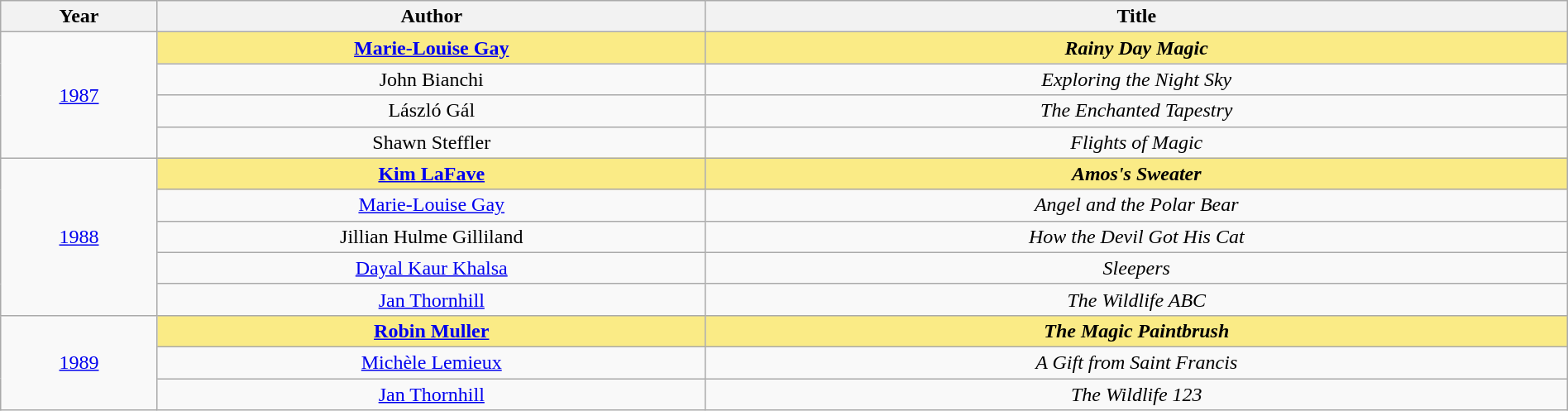<table class="wikitable" style="width:100%;">
<tr>
<th>Year</th>
<th style="width:35%;">Author</th>
<th style="width:55%;">Title</th>
</tr>
<tr>
<td style="text-align:center;" rowspan="4"><a href='#'>1987</a></td>
<td style="text-align:center; background:#FAEB86;"><strong><a href='#'>Marie-Louise Gay</a></strong></td>
<td style="text-align:center; background:#FAEB86;"><strong><em>Rainy Day Magic</em></strong></td>
</tr>
<tr style="text-align:center;">
<td>John Bianchi</td>
<td><em>Exploring the Night Sky</em></td>
</tr>
<tr style="text-align:center;">
<td>László Gál</td>
<td><em>The Enchanted Tapestry</em></td>
</tr>
<tr style="text-align:center;">
<td>Shawn Steffler</td>
<td><em>Flights of Magic</em></td>
</tr>
<tr>
<td style="text-align:center;" rowspan="5"><a href='#'>1988</a></td>
<td style="text-align:center; background:#FAEB86;"><strong><a href='#'>Kim LaFave</a></strong></td>
<td style="text-align:center; background:#FAEB86;"><strong><em>Amos's Sweater</em></strong></td>
</tr>
<tr style="text-align:center;">
<td><a href='#'>Marie-Louise Gay</a></td>
<td><em>Angel and the Polar Bear</em></td>
</tr>
<tr style="text-align:center;">
<td>Jillian Hulme Gilliland</td>
<td><em>How the Devil Got His Cat</em></td>
</tr>
<tr style="text-align:center;">
<td><a href='#'>Dayal Kaur Khalsa</a></td>
<td><em>Sleepers</em></td>
</tr>
<tr style="text-align:center;">
<td><a href='#'>Jan Thornhill</a></td>
<td><em>The Wildlife ABC</em></td>
</tr>
<tr>
<td style="text-align:center;" rowspan="3"><a href='#'>1989</a></td>
<td style="text-align:center; background:#FAEB86;"><strong><a href='#'>Robin Muller</a></strong></td>
<td style="text-align:center; background:#FAEB86;"><strong><em>The Magic Paintbrush</em></strong></td>
</tr>
<tr style="text-align:center;">
<td><a href='#'>Michèle Lemieux</a></td>
<td><em>A Gift from Saint Francis</em></td>
</tr>
<tr style="text-align:center;">
<td><a href='#'>Jan Thornhill</a></td>
<td><em>The Wildlife 123</em></td>
</tr>
</table>
